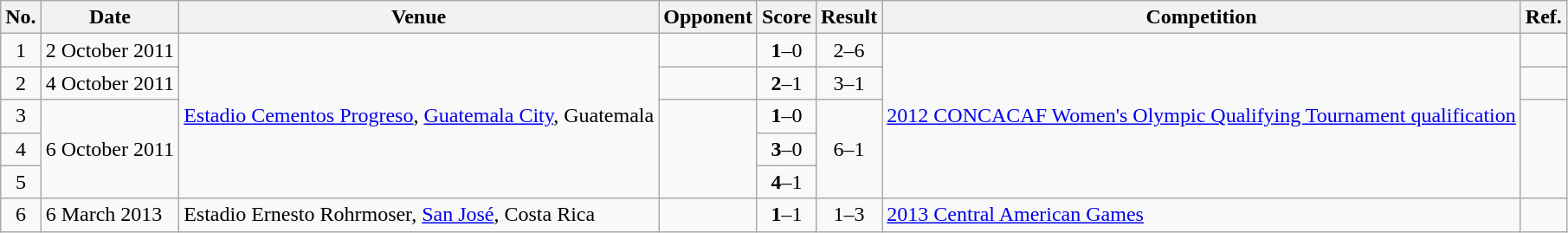<table class="wikitable">
<tr>
<th>No.</th>
<th>Date</th>
<th>Venue</th>
<th>Opponent</th>
<th>Score</th>
<th>Result</th>
<th>Competition</th>
<th>Ref.</th>
</tr>
<tr>
<td style="text-align:center;">1</td>
<td>2 October 2011</td>
<td rowspan=5><a href='#'>Estadio Cementos Progreso</a>, <a href='#'>Guatemala City</a>, Guatemala</td>
<td></td>
<td style="text-align:center;"><strong>1</strong>–0</td>
<td style="text-align:center;">2–6</td>
<td rowspan=5><a href='#'>2012 CONCACAF Women's Olympic Qualifying Tournament qualification</a></td>
<td></td>
</tr>
<tr>
<td style="text-align:center;">2</td>
<td>4 October 2011</td>
<td></td>
<td style="text-align:center;"><strong>2</strong>–1</td>
<td style="text-align:center;">3–1</td>
<td></td>
</tr>
<tr>
<td style="text-align:center;">3</td>
<td rowspan=3>6 October 2011</td>
<td rowspan=3></td>
<td style="text-align:center;"><strong>1</strong>–0</td>
<td rowspan=3 style="text-align:center;">6–1</td>
<td rowspan=3></td>
</tr>
<tr style="text-align:center;">
<td>4</td>
<td><strong>3</strong>–0</td>
</tr>
<tr style="text-align:center;">
<td>5</td>
<td><strong>4</strong>–1</td>
</tr>
<tr>
<td style="text-align:center;">6</td>
<td>6 March 2013</td>
<td>Estadio Ernesto Rohrmoser, <a href='#'>San José</a>, Costa Rica</td>
<td></td>
<td style="text-align:center;"><strong>1</strong>–1</td>
<td style="text-align:center;">1–3</td>
<td><a href='#'>2013 Central American Games</a></td>
<td></td>
</tr>
</table>
